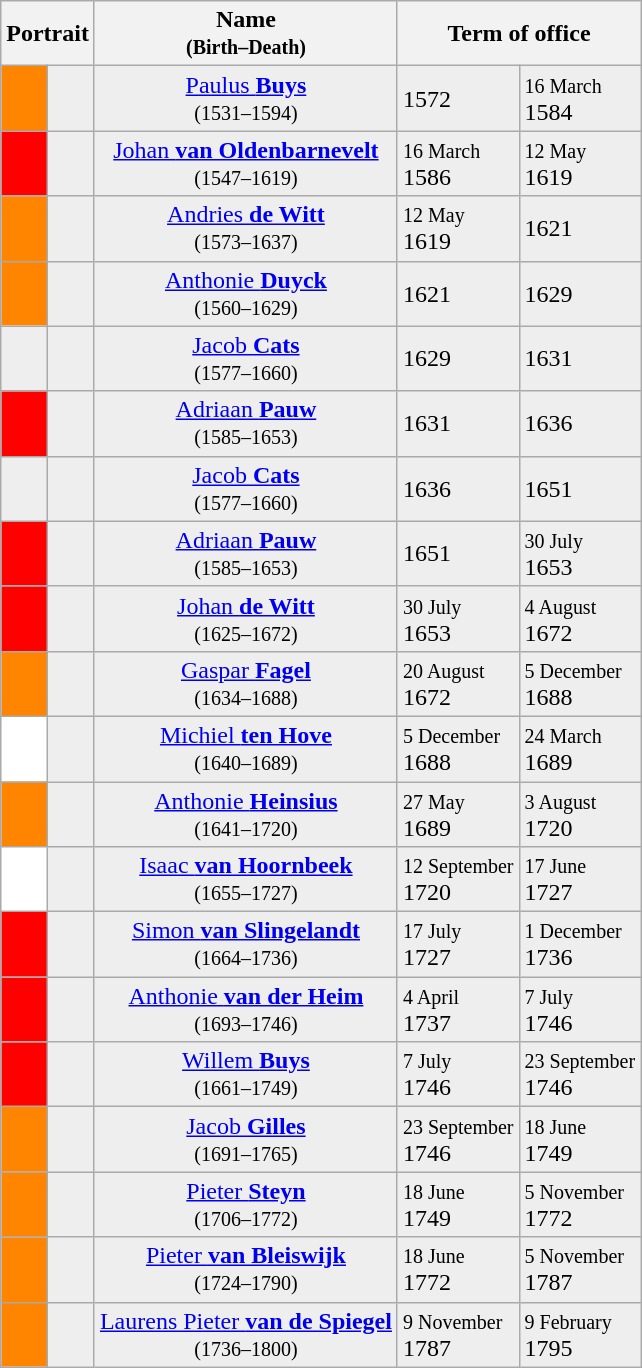<table class="wikitable">
<tr>
<th colspan="2">Portrait</th>
<th>Name<br><small>(Birth–Death)</small></th>
<th colspan="2">Term of office</th>
</tr>
<tr bgcolor=#EEEEEE>
<td style="background-color: #FF8400"></td>
<td></td>
<td align="center"><a href='#'>Paulus <strong>Buys</strong></a><br><small>(1531–1594)</small></td>
<td>1572</td>
<td><small>16 March</small><br>1584</td>
</tr>
<tr bgcolor=#EEEEEE>
<td style="background-color: #FF0000"></td>
<td></td>
<td align="center"><a href='#'>Johan <strong>van Oldenbarnevelt</strong></a><br><small>(1547–1619)</small></td>
<td><small>16 March</small><br>1586</td>
<td><small>12 May</small><br>1619</td>
</tr>
<tr bgcolor=#EEEEEE>
<td style="background-color: #FF8400"></td>
<td></td>
<td align="center"><a href='#'>Andries <strong>de Witt</strong></a><br><small>(1573–1637)</small></td>
<td><small>12 May</small><br>1619</td>
<td>1621</td>
</tr>
<tr bgcolor=#EEEEEE>
<td style="background-color: #FF8400"></td>
<td></td>
<td align="center"><a href='#'>Anthonie <strong>Duyck</strong></a><br><small>(1560–1629)</small></td>
<td>1621</td>
<td>1629</td>
</tr>
<tr bgcolor=#EEEEEE>
<td></td>
<td></td>
<td align="center"><a href='#'>Jacob <strong>Cats</strong></a><br><small>(1577–1660)</small></td>
<td>1629</td>
<td>1631</td>
</tr>
<tr bgcolor=#EEEEEE>
<td style="background-color: #FF0000"></td>
<td></td>
<td align="center"><a href='#'>Adriaan <strong>Pauw</strong></a><br><small>(1585–1653)</small></td>
<td>1631</td>
<td>1636</td>
</tr>
<tr bgcolor=#EEEEEE>
<td></td>
<td></td>
<td align="center"><a href='#'>Jacob <strong>Cats</strong></a><br><small>(1577–1660)</small></td>
<td>1636</td>
<td>1651</td>
</tr>
<tr bgcolor=#EEEEEE>
<td style="background-color: #FF0000"></td>
<td></td>
<td align="center"><a href='#'>Adriaan <strong>Pauw</strong></a><br><small>(1585–1653)</small></td>
<td>1651</td>
<td><small>30 July</small><br>1653</td>
</tr>
<tr bgcolor=#EEEEEE>
<td style="background-color: #FF0000"></td>
<td></td>
<td align="center"><a href='#'>Johan <strong>de Witt</strong></a><br><small>(1625–1672)</small></td>
<td><small>30 July</small><br>1653</td>
<td><small>4 August</small><br>1672</td>
</tr>
<tr bgcolor=#EEEEEE>
<td style="background-color: #FF8400"></td>
<td></td>
<td align="center"><a href='#'>Gaspar <strong>Fagel</strong></a><br><small>(1634–1688)</small></td>
<td><small>20 August</small><br>1672</td>
<td><small>5 December</small><br>1688</td>
</tr>
<tr bgcolor=#EEEEEE>
<td style="background-color: #FFFFFF"></td>
<td></td>
<td align="center"><a href='#'>Michiel <strong>ten Hove</strong></a><br><small>(1640–1689)</small></td>
<td><small>5 December</small><br>1688</td>
<td><small>24 March</small><br>1689</td>
</tr>
<tr bgcolor=#EEEEEE>
<td style="background-color: #FF8400"></td>
<td></td>
<td align="center"><a href='#'>Anthonie <strong>Heinsius</strong></a><br><small>(1641–1720)</small></td>
<td><small>27 May</small><br>1689</td>
<td><small>3 August</small><br>1720</td>
</tr>
<tr bgcolor=#EEEEEE>
<td style="background-color: #FFFFFF"></td>
<td></td>
<td align="center"><a href='#'>Isaac <strong>van Hoornbeek</strong></a><br><small>(1655–1727)</small></td>
<td><small>12 September</small><br>1720</td>
<td><small>17 June</small><br>1727</td>
</tr>
<tr bgcolor=#EEEEEE>
<td style="background-color: #FF0000"></td>
<td></td>
<td align="center"><a href='#'>Simon <strong>van Slingelandt</strong></a><br><small>(1664–1736)</small></td>
<td><small>17 July</small><br>1727</td>
<td><small>1 December</small><br>1736</td>
</tr>
<tr bgcolor=#EEEEEE>
<td style="background-color: #FF0000"></td>
<td></td>
<td align="center"><a href='#'>Anthonie <strong>van der Heim</strong></a><br><small>(1693–1746)</small></td>
<td><small>4 April</small><br>1737</td>
<td><small>7 July</small><br>1746</td>
</tr>
<tr bgcolor=#EEEEEE>
<td style="background-color: #FF0000"></td>
<td></td>
<td align="center"><a href='#'>Willem <strong>Buys</strong></a><br><small>(1661–1749)</small></td>
<td><small>7 July</small><br>1746</td>
<td><small>23 September</small><br>1746</td>
</tr>
<tr bgcolor=#EEEEEE>
<td style="background-color: #FF8400"></td>
<td></td>
<td align="center"><a href='#'>Jacob <strong>Gilles</strong></a><br><small>(1691–1765)</small></td>
<td><small>23 September</small><br>1746</td>
<td><small>18 June</small><br>1749</td>
</tr>
<tr bgcolor=#EEEEEE>
<td style="background-color: #FF8400"></td>
<td></td>
<td align="center"><a href='#'>Pieter <strong>Steyn</strong></a><br><small>(1706–1772)</small></td>
<td><small>18 June</small><br>1749</td>
<td><small>5 November</small><br>1772</td>
</tr>
<tr bgcolor=#EEEEEE>
<td style="background-color: #FF8400"></td>
<td></td>
<td align="center"><a href='#'>Pieter <strong>van Bleiswijk</strong></a><br><small>(1724–1790)</small></td>
<td><small>18 June</small><br>1772</td>
<td><small>5 November</small><br>1787</td>
</tr>
<tr bgcolor=#EEEEEE>
<td style="background-color: #FF8400"></td>
<td></td>
<td align="center"><a href='#'>Laurens Pieter <strong>van de Spiegel</strong></a><br><small>(1736–1800)</small></td>
<td><small>9 November</small><br>1787</td>
<td><small>9 February</small><br>1795</td>
</tr>
</table>
